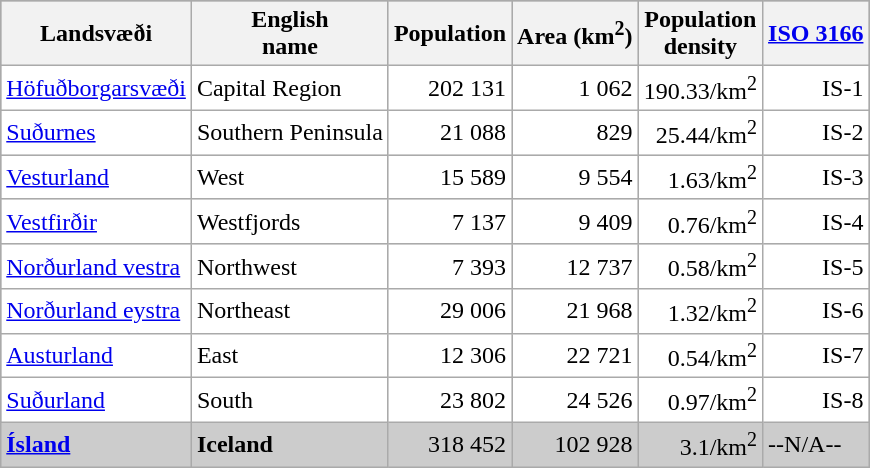<table class="wikitable sortable" style="background: #cccccc;">
<tr>
<th>Landsvæði</th>
<th class="unsortable">English<br>name</th>
<th>Population</th>
<th>Area (km<sup>2</sup>)</th>
<th>Population<br>density</th>
<th><a href='#'>ISO 3166</a></th>
</tr>
<tr style="background: #ffffff;">
<td><a href='#'>Höfuðborgarsvæði</a></td>
<td>Capital Region</td>
<td align="right">202 131</td>
<td align="right">1 062</td>
<td align="right">190.33/km<sup>2</sup></td>
<td align="right">IS-1</td>
</tr>
<tr style="background: #ffffff;">
<td><a href='#'>Suðurnes</a></td>
<td>Southern Peninsula</td>
<td align="right">21 088</td>
<td align="right">829</td>
<td align="right">25.44/km<sup>2</sup></td>
<td align="right">IS-2</td>
</tr>
<tr style="background: #ffffff;">
<td><a href='#'>Vesturland</a></td>
<td>West</td>
<td align="right">15 589</td>
<td align="right">9 554</td>
<td align="right">1.63/km<sup>2</sup></td>
<td align="right">IS-3</td>
</tr>
<tr style="background: #ffffff;">
<td><a href='#'>Vestfirðir</a></td>
<td>Westfjords</td>
<td align="right">7 137</td>
<td align="right">9 409</td>
<td align="right">0.76/km<sup>2</sup></td>
<td align="right">IS-4</td>
</tr>
<tr style="background: #ffffff;">
<td><a href='#'>Norðurland vestra</a></td>
<td>Northwest</td>
<td align="right">7 393</td>
<td align="right">12 737</td>
<td align="right">0.58/km<sup>2</sup></td>
<td align="right">IS-5</td>
</tr>
<tr style="background: #ffffff;">
<td><a href='#'>Norðurland eystra</a></td>
<td>Northeast</td>
<td align="right">29 006</td>
<td align="right">21 968</td>
<td align="right">1.32/km<sup>2</sup></td>
<td align="right">IS-6</td>
</tr>
<tr style="background: #ffffff;">
<td><a href='#'>Austurland</a></td>
<td>East</td>
<td align="right">12 306</td>
<td align="right">22 721</td>
<td align="right">0.54/km<sup>2</sup></td>
<td align="right">IS-7</td>
</tr>
<tr style="background: #ffffff;">
<td><a href='#'>Suðurland</a></td>
<td>South</td>
<td align="right">23 802</td>
<td align="right">24 526</td>
<td align="right">0.97/km<sup>2</sup></td>
<td align="right">IS-8</td>
</tr>
<tr style="background: #cccccc;">
<td><strong><a href='#'>Ísland</a></strong></td>
<td><strong>Iceland</strong></td>
<td align="right">318 452</td>
<td align="right">102 928</td>
<td align="right">3.1/km<sup>2</sup></td>
<td>--N/A--</td>
</tr>
</table>
